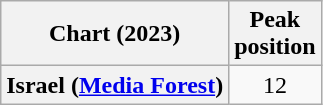<table class="wikitable plainrowheaders" style="text-align:center">
<tr>
<th scope="col">Chart (2023)</th>
<th scope="col">Peak<br>position</th>
</tr>
<tr>
<th scope="row">Israel (<a href='#'>Media Forest</a>)</th>
<td>12</td>
</tr>
</table>
